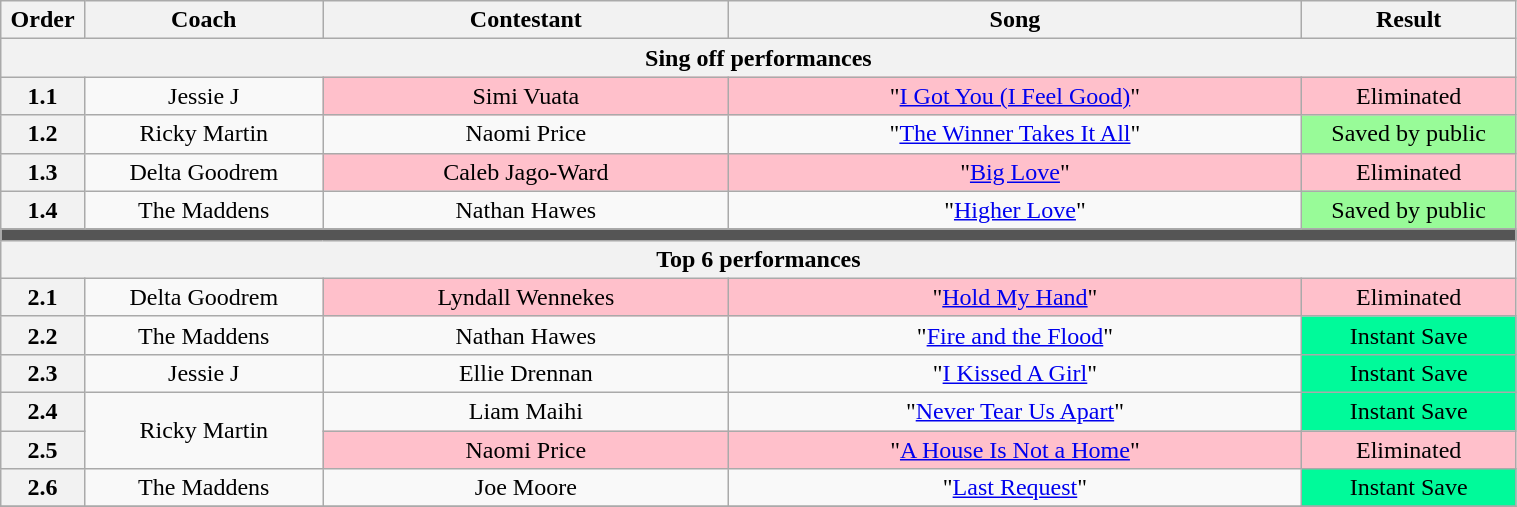<table class="wikitable" style="text-align:center; width:80%;">
<tr>
<th width="1%">Order</th>
<th width="10%">Coach</th>
<th width="17%">Contestant</th>
<th width="24%">Song</th>
<th width="9%">Result</th>
</tr>
<tr>
<th colspan="5">Sing off performances</th>
</tr>
<tr>
<th scope="row">1.1</th>
<td>Jessie J</td>
<td bgcolor="pink">Simi Vuata</td>
<td bgcolor="pink">"<a href='#'>I Got You (I Feel Good)</a>"</td>
<td bgcolor="pink">Eliminated</td>
</tr>
<tr>
<th scope="row">1.2</th>
<td>Ricky Martin</td>
<td>Naomi Price</td>
<td>"<a href='#'>The Winner Takes It All</a>"</td>
<td bgcolor="palegreen">Saved by public</td>
</tr>
<tr>
<th scope="row">1.3</th>
<td>Delta Goodrem</td>
<td bgcolor="pink">Caleb Jago-Ward</td>
<td bgcolor="pink">"<a href='#'>Big Love</a>"</td>
<td bgcolor="pink">Eliminated</td>
</tr>
<tr>
<th scope="row">1.4</th>
<td>The Maddens</td>
<td>Nathan Hawes</td>
<td>"<a href='#'>Higher Love</a>"</td>
<td bgcolor="palegreen">Saved by public</td>
</tr>
<tr>
<th colspan="5" style="background:#555;"></th>
</tr>
<tr>
<th colspan="5">Top 6 performances</th>
</tr>
<tr>
<th scope="row">2.1</th>
<td>Delta Goodrem</td>
<td bgcolor="pink">Lyndall Wennekes</td>
<td bgcolor="pink">"<a href='#'>Hold My Hand</a>"</td>
<td bgcolor="Pink">Eliminated</td>
</tr>
<tr>
<th scope="row">2.2</th>
<td>The Maddens</td>
<td>Nathan Hawes</td>
<td>"<a href='#'>Fire and the Flood</a>"</td>
<td style="background:#00FA9A;">Instant Save</td>
</tr>
<tr>
<th scope="row">2.3</th>
<td>Jessie J</td>
<td>Ellie Drennan</td>
<td>"<a href='#'>I Kissed A Girl</a>"</td>
<td style="background:#00FA9A;">Instant Save</td>
</tr>
<tr>
<th scope="row">2.4</th>
<td rowspan=2>Ricky Martin</td>
<td>Liam Maihi</td>
<td>"<a href='#'>Never Tear Us Apart</a>"</td>
<td style="background:#00FA9A;">Instant Save</td>
</tr>
<tr>
<th scope="row">2.5</th>
<td bgcolor="pink">Naomi Price</td>
<td bgcolor="pink">"<a href='#'>A House Is Not a Home</a>"</td>
<td bgcolor="pink">Eliminated</td>
</tr>
<tr>
<th scope="row">2.6</th>
<td>The Maddens</td>
<td>Joe Moore</td>
<td>"<a href='#'>Last Request</a>"</td>
<td style="background:#00FA9A;">Instant Save</td>
</tr>
<tr>
</tr>
</table>
